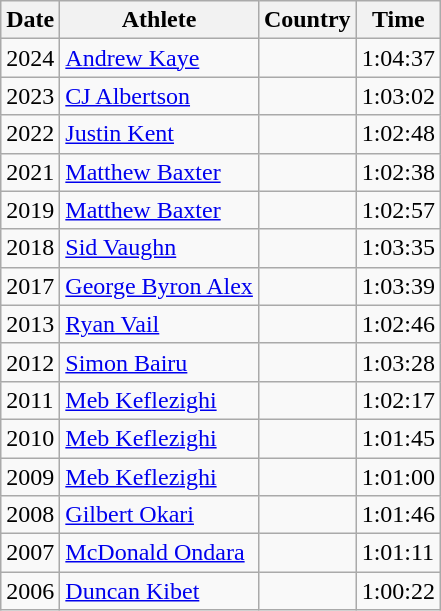<table class=wikitable style=font-size: 95%;">
<tr>
<th>Date</th>
<th>Athlete</th>
<th>Country</th>
<th>Time</th>
</tr>
<tr>
<td>2024</td>
<td><a href='#'>Andrew Kaye</a></td>
<td></td>
<td align="center">1:04:37</td>
</tr>
<tr>
<td>2023</td>
<td><a href='#'>CJ Albertson</a></td>
<td></td>
<td align="center">1:03:02</td>
</tr>
<tr>
<td>2022</td>
<td><a href='#'>Justin Kent</a></td>
<td></td>
<td align="center">1:02:48</td>
</tr>
<tr>
<td>2021</td>
<td><a href='#'>Matthew Baxter</a></td>
<td></td>
<td align="center">1:02:38</td>
</tr>
<tr>
<td>2019</td>
<td><a href='#'>Matthew Baxter</a></td>
<td></td>
<td align="center">1:02:57</td>
</tr>
<tr>
<td>2018</td>
<td><a href='#'>Sid Vaughn</a></td>
<td></td>
<td align="center">1:03:35</td>
</tr>
<tr>
<td>2017</td>
<td><a href='#'>George Byron Alex</a></td>
<td></td>
<td align="center">1:03:39</td>
</tr>
<tr>
<td>2013</td>
<td><a href='#'>Ryan Vail</a></td>
<td></td>
<td align="center">1:02:46</td>
</tr>
<tr>
<td>2012</td>
<td><a href='#'>Simon Bairu</a></td>
<td></td>
<td align="center">1:03:28</td>
</tr>
<tr>
<td>2011</td>
<td><a href='#'>Meb Keflezighi</a></td>
<td></td>
<td align="center">1:02:17</td>
</tr>
<tr>
<td>2010</td>
<td><a href='#'>Meb Keflezighi</a></td>
<td></td>
<td align="center">1:01:45</td>
</tr>
<tr>
<td>2009</td>
<td><a href='#'>Meb Keflezighi</a></td>
<td></td>
<td>1:01:00</td>
</tr>
<tr>
<td>2008</td>
<td><a href='#'>Gilbert Okari</a></td>
<td></td>
<td>1:01:46</td>
</tr>
<tr>
<td>2007</td>
<td><a href='#'>McDonald Ondara</a></td>
<td></td>
<td>1:01:11</td>
</tr>
<tr>
<td>2006</td>
<td><a href='#'>Duncan Kibet</a></td>
<td></td>
<td>1:00:22</td>
</tr>
</table>
